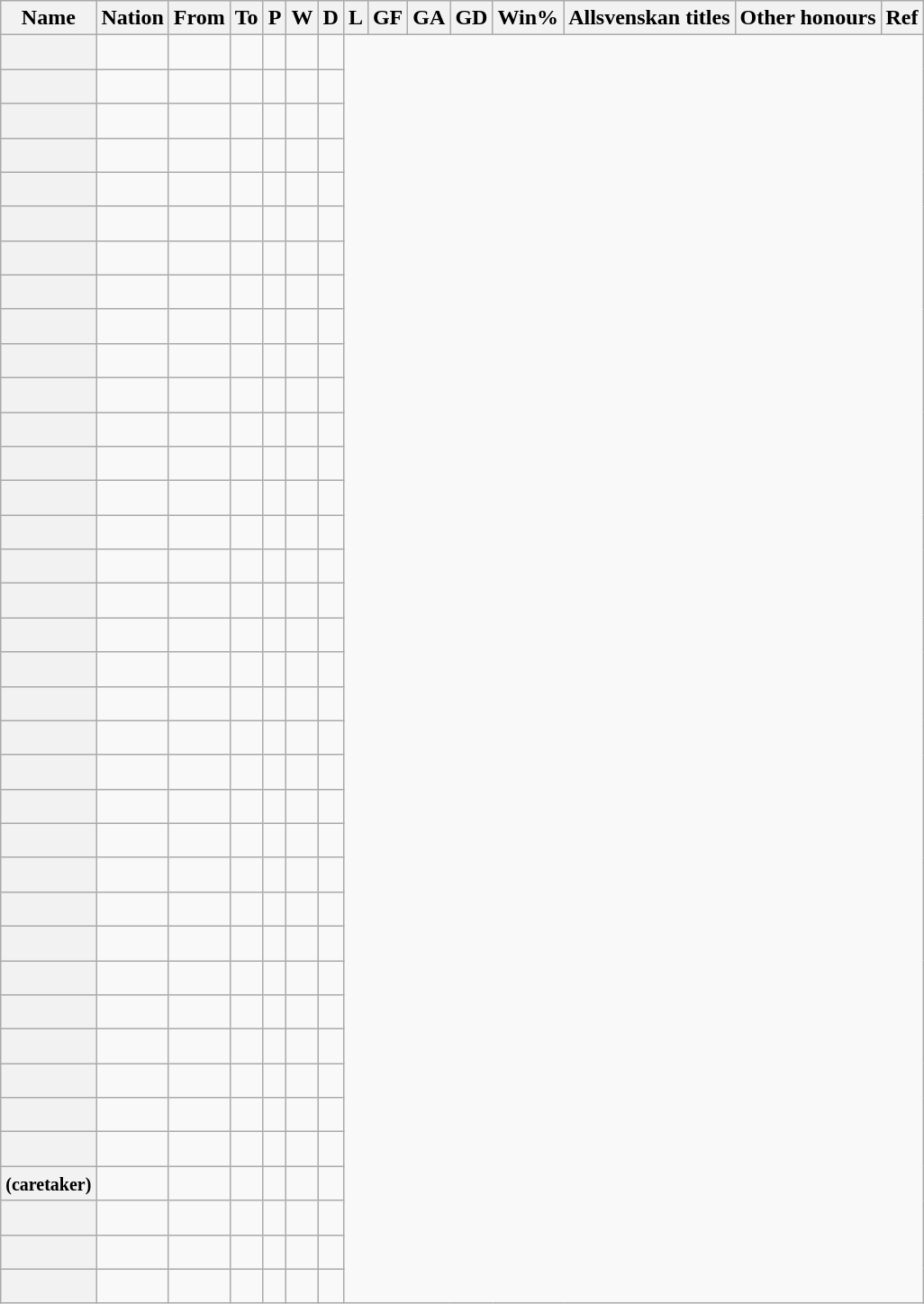<table class="wikitable plainrowheaders sortable" style="text-align:center; font-size:100%">
<tr>
<th>Name</th>
<th scope="col">Nation</th>
<th scope="col">From</th>
<th scope="col">To</th>
<th scope="col">P</th>
<th scope="col">W</th>
<th scope="col">D</th>
<th scope="col">L</th>
<th scope="col">GF</th>
<th scope="col">GA</th>
<th scope="col">GD</th>
<th scope="col">Win%</th>
<th scope="col">Allsvenskan titles</th>
<th scope="col">Other honours</th>
<th scope="col" class=unsortable>Ref</th>
</tr>
<tr>
<th scope="row"></th>
<td align=left></td>
<td></td>
<td><br></td>
<td></td>
<td></td>
<td></td>
</tr>
<tr>
<th scope="row"></th>
<td align=left></td>
<td></td>
<td><br></td>
<td></td>
<td></td>
<td></td>
</tr>
<tr>
<th scope="row"></th>
<td align=left></td>
<td></td>
<td><br></td>
<td></td>
<td></td>
<td></td>
</tr>
<tr>
<th scope="row"></th>
<td align=left></td>
<td></td>
<td><br></td>
<td></td>
<td></td>
<td></td>
</tr>
<tr>
<th scope="row"></th>
<td align=left></td>
<td></td>
<td><br></td>
<td></td>
<td></td>
<td></td>
</tr>
<tr>
<th scope="row"></th>
<td align=left></td>
<td></td>
<td><br></td>
<td></td>
<td></td>
<td></td>
</tr>
<tr>
<th scope="row"></th>
<td align=left></td>
<td></td>
<td><br></td>
<td></td>
<td></td>
<td></td>
</tr>
<tr>
<th scope="row"></th>
<td align=left></td>
<td></td>
<td><br></td>
<td></td>
<td></td>
<td></td>
</tr>
<tr>
<th scope="row"></th>
<td align=left></td>
<td></td>
<td><br></td>
<td></td>
<td></td>
<td></td>
</tr>
<tr>
<th scope="row"></th>
<td align=left></td>
<td></td>
<td><br></td>
<td></td>
<td></td>
<td></td>
</tr>
<tr>
<th scope="row"></th>
<td align=left></td>
<td></td>
<td><br></td>
<td></td>
<td></td>
<td></td>
</tr>
<tr>
<th scope="row"></th>
<td align=left></td>
<td></td>
<td><br></td>
<td></td>
<td></td>
<td></td>
</tr>
<tr>
<th scope="row"></th>
<td align=left></td>
<td></td>
<td><br></td>
<td></td>
<td></td>
<td></td>
</tr>
<tr>
<th scope="row"></th>
<td align=left></td>
<td></td>
<td><br></td>
<td></td>
<td></td>
<td></td>
</tr>
<tr>
<th scope="row"></th>
<td align=left></td>
<td></td>
<td><br></td>
<td></td>
<td></td>
<td></td>
</tr>
<tr>
<th scope="row"></th>
<td align=left></td>
<td></td>
<td><br></td>
<td></td>
<td></td>
<td></td>
</tr>
<tr>
<th scope="row"></th>
<td align=left></td>
<td></td>
<td><br></td>
<td></td>
<td></td>
<td></td>
</tr>
<tr>
<th scope="row"></th>
<td align=left></td>
<td></td>
<td><br></td>
<td></td>
<td></td>
<td></td>
</tr>
<tr>
<th scope="row"></th>
<td align=left></td>
<td></td>
<td><br></td>
<td></td>
<td></td>
<td></td>
</tr>
<tr>
<th scope="row"></th>
<td align=left></td>
<td></td>
<td><br></td>
<td></td>
<td></td>
<td></td>
</tr>
<tr>
<th scope="row"></th>
<td align=left></td>
<td></td>
<td><br></td>
<td></td>
<td></td>
<td></td>
</tr>
<tr>
<th scope="row"></th>
<td align=left></td>
<td></td>
<td><br></td>
<td></td>
<td></td>
<td></td>
</tr>
<tr>
<th scope="row"></th>
<td align=left></td>
<td></td>
<td><br></td>
<td></td>
<td></td>
<td></td>
</tr>
<tr>
<th scope="row"></th>
<td align=left></td>
<td></td>
<td><br></td>
<td></td>
<td></td>
<td></td>
</tr>
<tr>
<th scope="row"></th>
<td align=left></td>
<td></td>
<td><br></td>
<td></td>
<td></td>
<td></td>
</tr>
<tr>
<th scope="row"></th>
<td align=left></td>
<td></td>
<td><br></td>
<td></td>
<td></td>
<td></td>
</tr>
<tr>
<th scope="row"></th>
<td align=left></td>
<td></td>
<td><br></td>
<td></td>
<td></td>
<td></td>
</tr>
<tr>
<th scope="row"></th>
<td align=left></td>
<td></td>
<td><br></td>
<td></td>
<td></td>
<td></td>
</tr>
<tr>
<th scope="row"></th>
<td align=left></td>
<td></td>
<td><br></td>
<td></td>
<td></td>
<td></td>
</tr>
<tr>
<th scope="row"></th>
<td align=left></td>
<td></td>
<td><br></td>
<td></td>
<td></td>
<td></td>
</tr>
<tr>
<th scope="row"></th>
<td align=left></td>
<td></td>
<td><br></td>
<td></td>
<td></td>
<td></td>
</tr>
<tr>
<th scope="row"></th>
<td align=left></td>
<td></td>
<td><br></td>
<td></td>
<td></td>
<td></td>
</tr>
<tr>
<th scope="row"></th>
<td align=left></td>
<td></td>
<td><br></td>
<td></td>
<td></td>
<td></td>
</tr>
<tr>
<th scope="row"> <small>(caretaker)</small></th>
<td align=left></td>
<td></td>
<td><br></td>
<td></td>
<td></td>
<td></td>
</tr>
<tr>
<th scope="row"></th>
<td align=left></td>
<td></td>
<td><br></td>
<td></td>
<td></td>
<td></td>
</tr>
<tr>
<th scope="row"></th>
<td align=left></td>
<td></td>
<td><br></td>
<td></td>
<td></td>
<td></td>
</tr>
<tr>
<th scope="row"></th>
<td align=left></td>
<td></td>
<td><br></td>
<td></td>
<td></td>
<td></td>
</tr>
</table>
